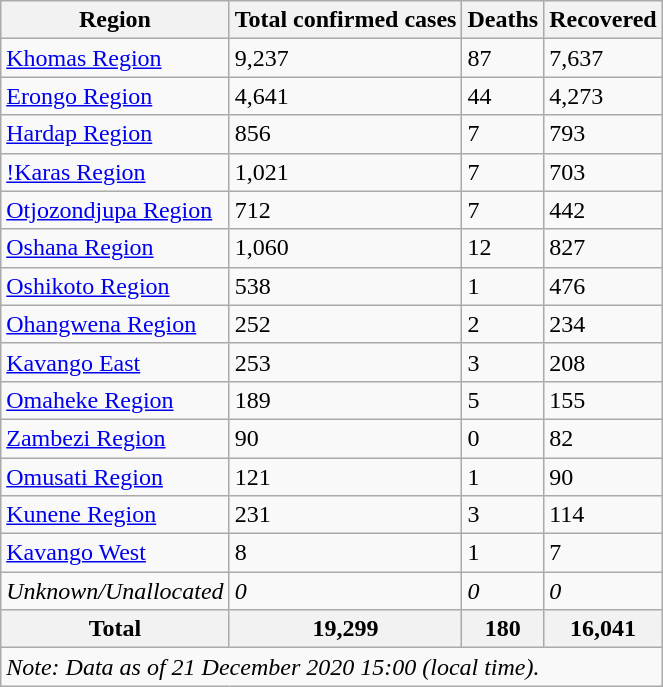<table class="wikitable sortable">
<tr>
<th>Region</th>
<th>Total confirmed cases</th>
<th>Deaths</th>
<th>Recovered</th>
</tr>
<tr>
<td><a href='#'>Khomas Region</a></td>
<td>9,237</td>
<td>87</td>
<td>7,637</td>
</tr>
<tr>
<td><a href='#'>Erongo Region</a></td>
<td>4,641</td>
<td>44</td>
<td>4,273</td>
</tr>
<tr>
<td><a href='#'>Hardap Region</a></td>
<td>856</td>
<td>7</td>
<td>793</td>
</tr>
<tr>
<td><a href='#'>!Karas Region</a></td>
<td>1,021</td>
<td>7</td>
<td>703</td>
</tr>
<tr>
<td><a href='#'>Otjozondjupa Region</a></td>
<td>712</td>
<td>7</td>
<td>442</td>
</tr>
<tr>
<td><a href='#'>Oshana Region</a></td>
<td>1,060</td>
<td>12</td>
<td>827</td>
</tr>
<tr>
<td><a href='#'>Oshikoto Region</a></td>
<td>538</td>
<td>1</td>
<td>476</td>
</tr>
<tr>
<td><a href='#'>Ohangwena Region</a></td>
<td>252</td>
<td>2</td>
<td>234</td>
</tr>
<tr>
<td><a href='#'>Kavango East</a></td>
<td>253</td>
<td>3</td>
<td>208</td>
</tr>
<tr>
<td><a href='#'>Omaheke Region</a></td>
<td>189</td>
<td>5</td>
<td>155</td>
</tr>
<tr>
<td><a href='#'>Zambezi Region</a></td>
<td>90</td>
<td>0</td>
<td>82</td>
</tr>
<tr>
<td><a href='#'>Omusati Region</a></td>
<td>121</td>
<td>1</td>
<td>90</td>
</tr>
<tr>
<td><a href='#'>Kunene Region</a></td>
<td>231</td>
<td>3</td>
<td>114</td>
</tr>
<tr>
<td><a href='#'>Kavango West</a></td>
<td>8</td>
<td>1</td>
<td>7</td>
</tr>
<tr>
<td><em>Unknown/Unallocated</em></td>
<td><em>0</em></td>
<td><em>0</em></td>
<td><em>0</em></td>
</tr>
<tr>
<th><strong>Total</strong></th>
<th><strong>19,299</strong></th>
<th>180</th>
<th><strong>16,041</strong></th>
</tr>
<tr>
<td colspan="4"><em>Note: Data as of 21 December 2020 15:00 (local time).</em></td>
</tr>
</table>
